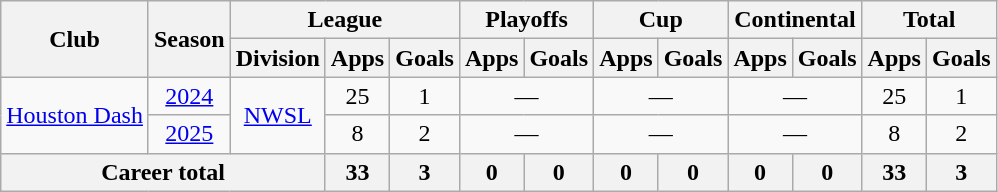<table class="wikitable" style="text-align: center;">
<tr>
<th rowspan="2">Club</th>
<th rowspan="2">Season</th>
<th colspan="3">League</th>
<th colspan="2">Playoffs</th>
<th colspan="2">Cup</th>
<th colspan="2">Continental</th>
<th colspan="2">Total</th>
</tr>
<tr>
<th>Division</th>
<th>Apps</th>
<th>Goals</th>
<th>Apps</th>
<th>Goals</th>
<th>Apps</th>
<th>Goals</th>
<th>Apps</th>
<th>Goals</th>
<th>Apps</th>
<th>Goals</th>
</tr>
<tr>
<td rowspan="2"><a href='#'>Houston Dash</a></td>
<td><a href='#'>2024</a></td>
<td rowspan="2"><a href='#'>NWSL</a></td>
<td>25</td>
<td>1</td>
<td colspan="2">—</td>
<td colspan="2">—</td>
<td colspan="2">—</td>
<td>25</td>
<td>1</td>
</tr>
<tr>
<td><a href='#'>2025</a></td>
<td>8</td>
<td>2</td>
<td colspan="2">—</td>
<td colspan="2">—</td>
<td colspan="2">—</td>
<td>8</td>
<td>2</td>
</tr>
<tr>
<th colspan="3">Career total</th>
<th>33</th>
<th>3</th>
<th>0</th>
<th>0</th>
<th>0</th>
<th>0</th>
<th>0</th>
<th>0</th>
<th>33</th>
<th>3</th>
</tr>
</table>
